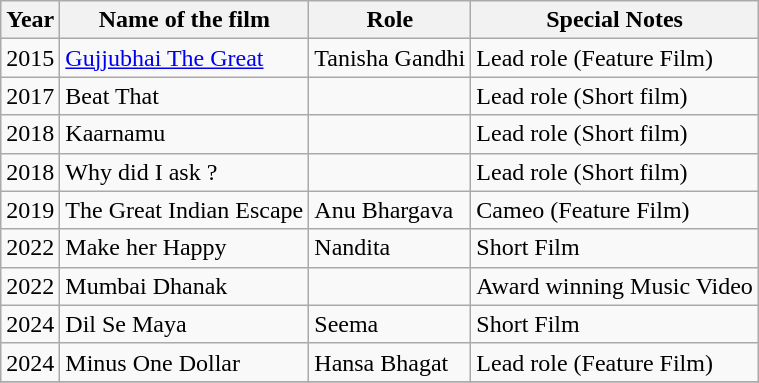<table class="wikitable">
<tr>
<th>Year</th>
<th>Name of the film</th>
<th>Role</th>
<th>Special Notes</th>
</tr>
<tr>
<td>2015</td>
<td><a href='#'>Gujjubhai The Great</a></td>
<td>Tanisha Gandhi</td>
<td>Lead role (Feature Film)</td>
</tr>
<tr>
<td>2017</td>
<td>Beat That</td>
<td></td>
<td>Lead role (Short film)</td>
</tr>
<tr>
<td>2018</td>
<td>Kaarnamu</td>
<td></td>
<td>Lead role (Short film)</td>
</tr>
<tr>
<td>2018</td>
<td>Why did I ask ?</td>
<td></td>
<td>Lead role (Short film)</td>
</tr>
<tr>
<td>2019</td>
<td>The Great Indian Escape</td>
<td>Anu Bhargava</td>
<td>Cameo (Feature Film)</td>
</tr>
<tr>
<td>2022</td>
<td>Make her Happy</td>
<td>Nandita</td>
<td>Short Film</td>
</tr>
<tr>
<td>2022</td>
<td>Mumbai Dhanak</td>
<td></td>
<td>Award winning Music Video</td>
</tr>
<tr>
<td>2024</td>
<td>Dil Se Maya</td>
<td>Seema</td>
<td>Short Film</td>
</tr>
<tr>
<td>2024</td>
<td>Minus One Dollar</td>
<td>Hansa Bhagat</td>
<td>Lead role (Feature Film)</td>
</tr>
<tr>
</tr>
</table>
